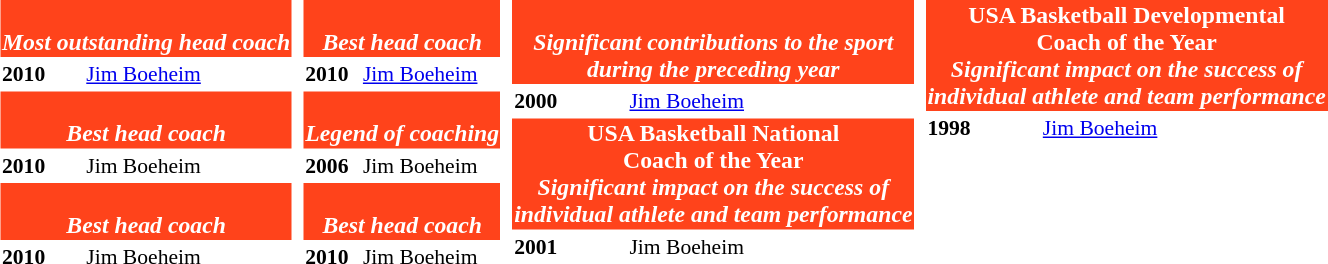<table style="font-size:.9em;">
<tr>
<td valign="top"><br><table>
<tr>
<th colspan="2" style="background:#FF431B; color:#FFF; font-size:1.1em;"><a href='#'></a><br><span><em>Most outstanding head coach</em></span></th>
</tr>
<tr>
<td><strong>2010</strong></td>
<td><a href='#'>Jim Boeheim</a></td>
</tr>
<tr>
<th colspan="2" style="background:#FF431B; color:#FFF; font-size:1.1em;"><a href='#'></a><br><span><em>Best head coach</em></span></th>
</tr>
<tr>
<td><strong>2010</strong></td>
<td>Jim Boeheim</td>
</tr>
<tr>
<th colspan="2" style="background:#FF431B; color:#FFF; font-size:1.1em;"><a href='#'></a><br><span><em>Best head coach</em></span></th>
</tr>
<tr>
<td><strong>2010</strong></td>
<td>Jim Boeheim</td>
</tr>
</table>
</td>
<td valign="top"><br><table>
<tr>
<th colspan="2" style="background:#FF431B; color:#FFF; font-size:1.1em;"><a href='#'></a><br><span><em>Best head coach</em></span></th>
</tr>
<tr>
<td><strong>2010</strong></td>
<td><a href='#'>Jim Boeheim</a></td>
</tr>
<tr>
<th colspan="2" style="background:#FF431B; color:#FFF; font-size:1.1em;"><a href='#'></a><br><span><em>Legend of coaching</em></span></th>
</tr>
<tr>
<td><strong>2006</strong></td>
<td>Jim Boeheim</td>
</tr>
<tr>
<th colspan="2" style="background:#FF431B; color:#FFF; font-size:1.1em;"><a href='#'></a><br><span><em>Best head coach</em></span></th>
</tr>
<tr>
<td><strong>2010</strong></td>
<td>Jim Boeheim</td>
</tr>
</table>
</td>
<td valign="top"><br><table>
<tr>
<th colspan="2" style="background:#FF431B; color:#FFF; font-size:1.1em;"><a href='#'></a><br><span><em>Significant contributions to the sport<br>during the preceding year</em></span></th>
</tr>
<tr>
<td><strong>2000</strong></td>
<td><a href='#'>Jim Boeheim</a></td>
</tr>
<tr>
<th colspan="2" style="background:#FF431B; color:#FFF; font-size:1.1em;">USA Basketball National<br>Coach of the Year<br><span><em>Significant impact on the success of<br>individual athlete and team performance</em></span></th>
</tr>
<tr>
<td><strong>2001</strong></td>
<td>Jim Boeheim</td>
</tr>
</table>
</td>
<td valign="top"><br><table>
<tr>
<th colspan="2" style="background:#FF431B; color:#FFF; font-size:1.1em;">USA Basketball Developmental<br>Coach of the Year<br><span><em>Significant impact on the success of<br>individual athlete and team performance</em></span></th>
</tr>
<tr>
<td><strong>1998</strong></td>
<td><a href='#'>Jim Boeheim</a></td>
</tr>
</table>
</td>
</tr>
</table>
